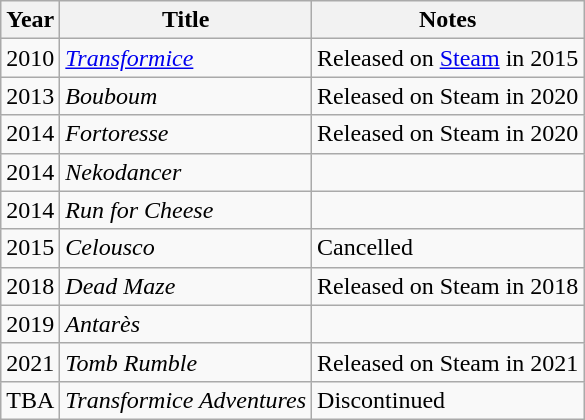<table class="wikitable sortable">
<tr>
<th>Year</th>
<th>Title</th>
<th>Notes</th>
</tr>
<tr>
<td>2010</td>
<td><em><a href='#'>Transformice</a></em></td>
<td>Released on <a href='#'>Steam</a> in 2015</td>
</tr>
<tr>
<td>2013</td>
<td><em>Bouboum</em></td>
<td>Released on Steam in 2020</td>
</tr>
<tr>
<td>2014</td>
<td><em>Fortoresse</em></td>
<td>Released on Steam in 2020</td>
</tr>
<tr>
<td>2014</td>
<td><em>Nekodancer</em></td>
<td></td>
</tr>
<tr>
<td>2014</td>
<td><em>Run for Cheese</em></td>
<td></td>
</tr>
<tr>
<td>2015</td>
<td><em>Celousco</em></td>
<td>Cancelled</td>
</tr>
<tr>
<td>2018</td>
<td><em>Dead Maze</em></td>
<td>Released on Steam in 2018</td>
</tr>
<tr>
<td>2019</td>
<td><em>Antarès</em></td>
<td></td>
</tr>
<tr>
<td>2021</td>
<td><em>Tomb Rumble</em></td>
<td>Released on Steam in 2021</td>
</tr>
<tr>
<td>TBA</td>
<td><em>Transformice Adventures</em></td>
<td>Discontinued</td>
</tr>
</table>
